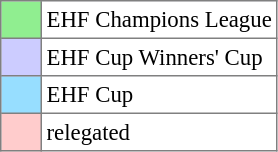<table bgcolor="#f7f8ff" cellpadding="3" cellspacing="0" border="1" style="font-size: 95%; border: gray solid 1px; border-collapse: collapse;text-align:center;">
<tr>
<td style="background: #90EE90;" width="20"></td>
<td bgcolor="#ffffff" align="left">EHF Champions League</td>
</tr>
<tr>
<td style="background: #ccccff;" width="20"></td>
<td bgcolor="#ffffff" align="left">EHF Cup Winners' Cup</td>
</tr>
<tr>
<td style="background: #97DEFF;" width="20"></td>
<td bgcolor="#ffffff" align="left">EHF Cup</td>
</tr>
<tr>
<td style="background: #FFCCCC;" width="20"></td>
<td bgcolor="#ffffff" align="left">relegated</td>
</tr>
</table>
